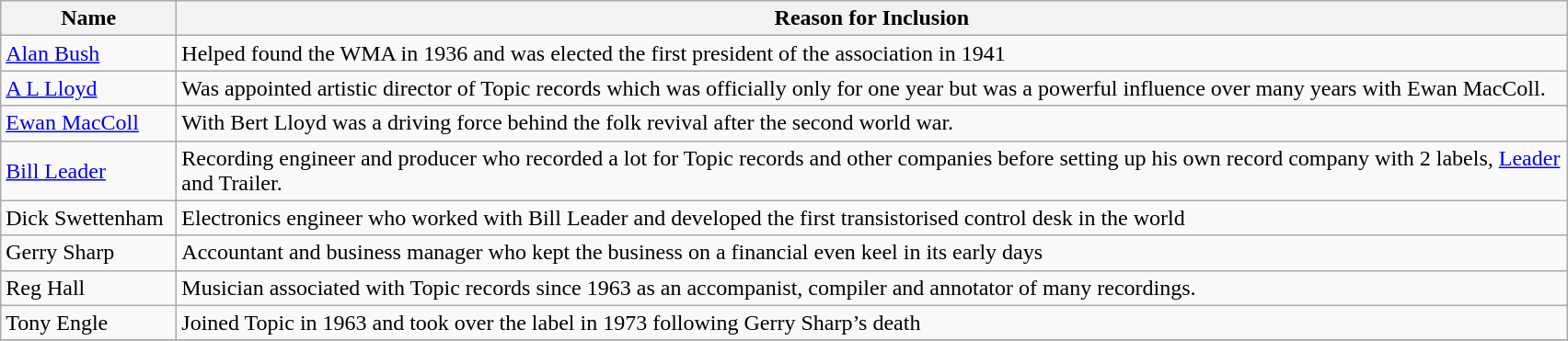<table class = "wikitable">
<tr>
<th style="width: 120px">Name</th>
<th style="width: 1000px">Reason for Inclusion</th>
</tr>
<tr>
<td><a href='#'>Alan Bush</a></td>
<td>Helped found the WMA in 1936 and was elected the first president of the association in 1941</td>
</tr>
<tr>
<td><a href='#'>A L Lloyd</a></td>
<td>Was appointed artistic director of Topic records which was officially only for one year but was a powerful influence over many years with Ewan MacColl.</td>
</tr>
<tr>
<td><a href='#'>Ewan MacColl</a></td>
<td>With Bert Lloyd was a driving force behind the folk revival after the second world war.</td>
</tr>
<tr>
<td><a href='#'>Bill Leader</a></td>
<td>Recording engineer and producer who recorded a lot for Topic records and other companies before setting up his own record company with 2 labels, <a href='#'>Leader</a> and Trailer.</td>
</tr>
<tr>
<td>Dick Swettenham</td>
<td>Electronics engineer who worked with Bill Leader and developed the first transistorised control desk in the world</td>
</tr>
<tr>
<td>Gerry Sharp</td>
<td>Accountant and business manager who kept the business on a financial even keel in its early days</td>
</tr>
<tr>
<td>Reg Hall</td>
<td>Musician associated with Topic records since 1963 as an accompanist, compiler and annotator of many recordings.</td>
</tr>
<tr>
<td>Tony Engle</td>
<td>Joined Topic in 1963 and took over the label in 1973 following Gerry Sharp’s death</td>
</tr>
<tr>
</tr>
</table>
